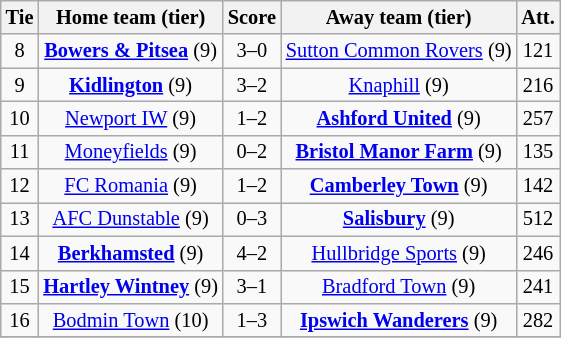<table class="wikitable" style="text-align: center; font-size:85%">
<tr>
<th>Tie</th>
<th>Home team (tier)</th>
<th>Score</th>
<th>Away team (tier)</th>
<th>Att.</th>
</tr>
<tr>
<td>8</td>
<td><strong><a href='#'>Bowers & Pitsea</a></strong> (9)</td>
<td>3–0</td>
<td><a href='#'>Sutton Common Rovers</a> (9)</td>
<td>121</td>
</tr>
<tr>
<td>9</td>
<td><strong><a href='#'>Kidlington</a></strong> (9)</td>
<td>3–2</td>
<td><a href='#'>Knaphill</a> (9)</td>
<td>216</td>
</tr>
<tr>
<td>10</td>
<td><a href='#'>Newport IW</a> (9)</td>
<td>1–2 </td>
<td><strong><a href='#'>Ashford United</a></strong> (9)</td>
<td>257</td>
</tr>
<tr>
<td>11</td>
<td><a href='#'>Moneyfields</a> (9)</td>
<td>0–2</td>
<td><strong><a href='#'>Bristol Manor Farm</a></strong> (9)</td>
<td>135</td>
</tr>
<tr>
<td>12</td>
<td><a href='#'>FC Romania</a> (9)</td>
<td>1–2</td>
<td><strong><a href='#'>Camberley Town</a></strong> (9)</td>
<td>142</td>
</tr>
<tr>
<td>13</td>
<td><a href='#'>AFC Dunstable</a> (9)</td>
<td>0–3</td>
<td><strong><a href='#'>Salisbury</a></strong> (9)</td>
<td>512</td>
</tr>
<tr>
<td>14</td>
<td><strong><a href='#'>Berkhamsted</a></strong> (9)</td>
<td>4–2</td>
<td><a href='#'>Hullbridge Sports</a> (9)</td>
<td>246</td>
</tr>
<tr>
<td>15</td>
<td><strong><a href='#'>Hartley Wintney</a></strong> (9)</td>
<td>3–1</td>
<td><a href='#'>Bradford Town</a> (9)</td>
<td>241</td>
</tr>
<tr>
<td>16</td>
<td><a href='#'>Bodmin Town</a> (10)</td>
<td>1–3</td>
<td><strong><a href='#'>Ipswich Wanderers</a></strong> (9)</td>
<td>282</td>
</tr>
<tr>
</tr>
</table>
